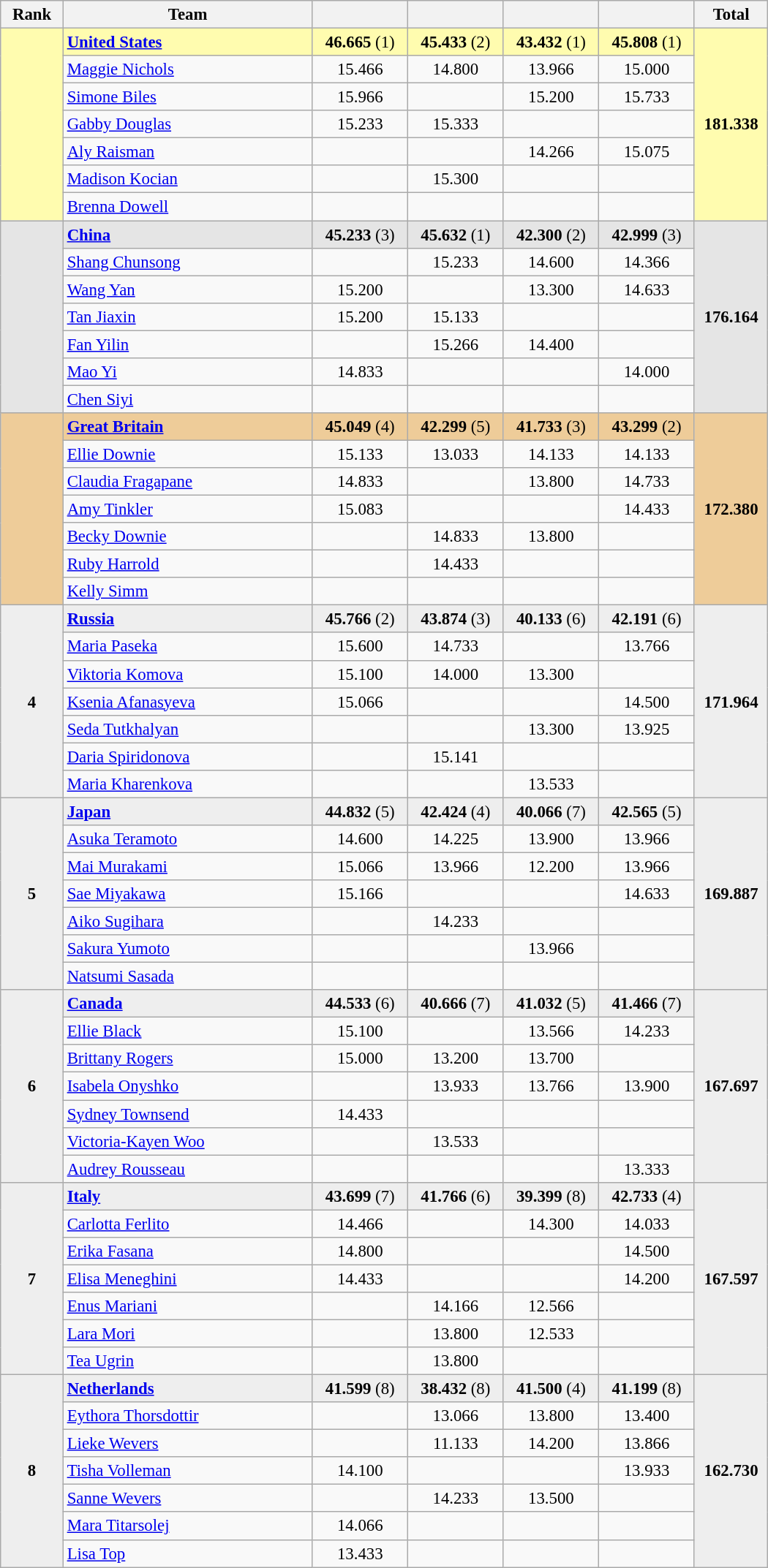<table class="wikitable" style="text-align:center; font-size:95%">
<tr>
<th scope="col" style="width:50px;">Rank</th>
<th scope="col" style="width:220px;">Team</th>
<th scope="col" style="width:80px;"></th>
<th scope="col" style="width:80px;"></th>
<th scope="col" style="width:80px;"></th>
<th scope="col" style="width:80px;"></th>
<th scope="col" style="width:60px;">Total</th>
</tr>
<tr style="background:#fffcaf;">
<td rowspan=7></td>
<td style="text-align:left;"> <strong><a href='#'>United States</a></strong></td>
<td><strong>46.665</strong> (1)</td>
<td><strong>45.433</strong> (2)</td>
<td><strong>43.432</strong> (1)</td>
<td><strong>45.808</strong> (1)</td>
<td rowspan=7><strong>181.338</strong></td>
</tr>
<tr>
<td style="text-align:left;"><a href='#'>Maggie Nichols</a></td>
<td>15.466</td>
<td>14.800</td>
<td>13.966</td>
<td>15.000</td>
</tr>
<tr>
<td style="text-align:left;"><a href='#'>Simone Biles</a></td>
<td>15.966</td>
<td></td>
<td>15.200</td>
<td>15.733</td>
</tr>
<tr>
<td style="text-align:left;"><a href='#'>Gabby Douglas</a></td>
<td>15.233</td>
<td>15.333</td>
<td></td>
<td></td>
</tr>
<tr>
<td style="text-align:left;"><a href='#'>Aly Raisman</a></td>
<td></td>
<td></td>
<td>14.266</td>
<td>15.075</td>
</tr>
<tr>
<td style="text-align:left;"><a href='#'>Madison Kocian</a></td>
<td></td>
<td>15.300</td>
<td></td>
<td></td>
</tr>
<tr>
<td style="text-align:left;"><a href='#'>Brenna Dowell</a></td>
<td></td>
<td></td>
<td></td>
<td></td>
</tr>
<tr style="background:#e5e5e5;">
<td rowspan=7></td>
<td style="text-align:left;"> <strong><a href='#'>China</a></strong></td>
<td><strong>45.233</strong> (3)</td>
<td><strong>45.632</strong> (1)</td>
<td><strong>42.300</strong> (2)</td>
<td><strong>42.999</strong> (3)</td>
<td rowspan=7><strong>176.164</strong></td>
</tr>
<tr>
<td style="text-align:left;"><a href='#'>Shang Chunsong</a></td>
<td></td>
<td>15.233</td>
<td>14.600</td>
<td>14.366</td>
</tr>
<tr>
<td style="text-align:left;"><a href='#'>Wang Yan</a></td>
<td>15.200</td>
<td></td>
<td>13.300</td>
<td>14.633</td>
</tr>
<tr>
<td style="text-align:left;"><a href='#'>Tan Jiaxin</a></td>
<td>15.200</td>
<td>15.133</td>
<td></td>
<td></td>
</tr>
<tr>
<td style="text-align:left;"><a href='#'>Fan Yilin</a></td>
<td></td>
<td>15.266</td>
<td>14.400</td>
<td></td>
</tr>
<tr>
<td style="text-align:left;"><a href='#'>Mao Yi</a></td>
<td>14.833</td>
<td></td>
<td></td>
<td>14.000</td>
</tr>
<tr>
<td style="text-align:left;"><a href='#'>Chen Siyi</a></td>
<td></td>
<td></td>
<td></td>
<td></td>
</tr>
<tr style="background:#ec9;">
<td rowspan=7></td>
<td style="text-align:left;"> <strong><a href='#'>Great Britain</a></strong></td>
<td><strong>45.049</strong> (4)</td>
<td><strong>42.299</strong> (5)</td>
<td><strong>41.733</strong> (3)</td>
<td><strong>43.299</strong> (2)</td>
<td rowspan=7><strong>172.380</strong></td>
</tr>
<tr>
<td style="text-align:left;"><a href='#'>Ellie Downie</a></td>
<td>15.133</td>
<td>13.033</td>
<td>14.133</td>
<td>14.133</td>
</tr>
<tr>
<td style="text-align:left;"><a href='#'>Claudia Fragapane</a></td>
<td>14.833</td>
<td></td>
<td>13.800</td>
<td>14.733</td>
</tr>
<tr>
<td style="text-align:left;"><a href='#'>Amy Tinkler</a></td>
<td>15.083</td>
<td></td>
<td></td>
<td>14.433</td>
</tr>
<tr>
<td style="text-align:left;"><a href='#'>Becky Downie</a></td>
<td></td>
<td>14.833</td>
<td>13.800</td>
<td></td>
</tr>
<tr>
<td style="text-align:left;"><a href='#'>Ruby Harrold</a></td>
<td></td>
<td>14.433</td>
<td></td>
<td></td>
</tr>
<tr>
<td style="text-align:left;"><a href='#'>Kelly Simm</a></td>
<td></td>
<td></td>
<td></td>
<td></td>
</tr>
<tr style="background:#eee;">
<td rowspan=7><strong>4</strong></td>
<td style="text-align:left;"> <strong><a href='#'>Russia</a></strong></td>
<td><strong>45.766</strong> (2)</td>
<td><strong>43.874</strong> (3)</td>
<td><strong>40.133</strong> (6)</td>
<td><strong>42.191</strong> (6)</td>
<td rowspan=7><strong>171.964</strong></td>
</tr>
<tr>
<td style="text-align:left;"><a href='#'>Maria Paseka</a></td>
<td>15.600</td>
<td>14.733</td>
<td></td>
<td>13.766</td>
</tr>
<tr>
<td style="text-align:left;"><a href='#'>Viktoria Komova</a></td>
<td>15.100</td>
<td>14.000</td>
<td>13.300</td>
<td></td>
</tr>
<tr>
<td style="text-align:left;"><a href='#'>Ksenia Afanasyeva</a></td>
<td>15.066</td>
<td></td>
<td></td>
<td>14.500</td>
</tr>
<tr>
<td style="text-align:left;"><a href='#'>Seda Tutkhalyan</a></td>
<td></td>
<td></td>
<td>13.300</td>
<td>13.925</td>
</tr>
<tr>
<td style="text-align:left;"><a href='#'>Daria Spiridonova</a></td>
<td></td>
<td>15.141</td>
<td></td>
<td></td>
</tr>
<tr>
<td style="text-align:left;"><a href='#'>Maria Kharenkova</a></td>
<td></td>
<td></td>
<td>13.533</td>
<td></td>
</tr>
<tr style="background:#eee;">
<td rowspan=7><strong>5</strong></td>
<td style="text-align:left;"> <strong><a href='#'>Japan</a></strong></td>
<td><strong>44.832</strong> (5)</td>
<td><strong>42.424</strong> (4)</td>
<td><strong>40.066</strong> (7)</td>
<td><strong>42.565</strong> (5)</td>
<td rowspan=7><strong>169.887</strong></td>
</tr>
<tr>
<td style="text-align:left;"><a href='#'>Asuka Teramoto</a></td>
<td>14.600</td>
<td>14.225</td>
<td>13.900</td>
<td>13.966</td>
</tr>
<tr>
<td style="text-align:left;"><a href='#'>Mai Murakami</a></td>
<td>15.066</td>
<td>13.966</td>
<td>12.200</td>
<td>13.966</td>
</tr>
<tr>
<td style="text-align:left;"><a href='#'>Sae Miyakawa</a></td>
<td>15.166</td>
<td></td>
<td></td>
<td>14.633</td>
</tr>
<tr>
<td style="text-align:left;"><a href='#'>Aiko Sugihara</a></td>
<td></td>
<td>14.233</td>
<td></td>
<td></td>
</tr>
<tr>
<td style="text-align:left;"><a href='#'>Sakura Yumoto</a></td>
<td></td>
<td></td>
<td>13.966</td>
<td></td>
</tr>
<tr>
<td style="text-align:left;"><a href='#'>Natsumi Sasada</a></td>
<td></td>
<td></td>
<td></td>
<td></td>
</tr>
<tr style="background:#eee;">
<td rowspan=7><strong>6</strong></td>
<td style="text-align:left;"> <strong><a href='#'>Canada</a></strong></td>
<td><strong>44.533</strong> (6)</td>
<td><strong>40.666</strong> (7)</td>
<td><strong>41.032</strong> (5)</td>
<td><strong>41.466</strong> (7)</td>
<td rowspan=7><strong>167.697</strong></td>
</tr>
<tr>
<td style="text-align:left;"><a href='#'>Ellie Black</a></td>
<td>15.100</td>
<td></td>
<td>13.566</td>
<td>14.233</td>
</tr>
<tr>
<td style="text-align:left;"><a href='#'>Brittany Rogers</a></td>
<td>15.000</td>
<td>13.200</td>
<td>13.700</td>
<td></td>
</tr>
<tr>
<td style="text-align:left;"><a href='#'>Isabela Onyshko</a></td>
<td></td>
<td>13.933</td>
<td>13.766</td>
<td>13.900</td>
</tr>
<tr>
<td style="text-align:left;"><a href='#'>Sydney Townsend</a></td>
<td>14.433</td>
<td></td>
<td></td>
<td></td>
</tr>
<tr>
<td style="text-align:left;"><a href='#'>Victoria-Kayen Woo</a></td>
<td></td>
<td>13.533</td>
<td></td>
<td></td>
</tr>
<tr>
<td style="text-align:left;"><a href='#'>Audrey Rousseau</a></td>
<td></td>
<td></td>
<td></td>
<td>13.333</td>
</tr>
<tr style="background:#eee;">
<td rowspan=7><strong>7</strong></td>
<td style="text-align:left;"> <strong><a href='#'>Italy</a></strong></td>
<td><strong>43.699</strong> (7)</td>
<td><strong>41.766</strong> (6)</td>
<td><strong>39.399</strong> (8)</td>
<td><strong>42.733</strong> (4)</td>
<td rowspan=7><strong>167.597</strong></td>
</tr>
<tr>
<td style="text-align:left;"><a href='#'>Carlotta Ferlito</a></td>
<td>14.466</td>
<td></td>
<td>14.300</td>
<td>14.033</td>
</tr>
<tr>
<td style="text-align:left;"><a href='#'>Erika Fasana</a></td>
<td>14.800</td>
<td></td>
<td></td>
<td>14.500</td>
</tr>
<tr>
<td style="text-align:left;"><a href='#'>Elisa Meneghini</a></td>
<td>14.433</td>
<td></td>
<td></td>
<td>14.200</td>
</tr>
<tr>
<td style="text-align:left;"><a href='#'>Enus Mariani</a></td>
<td></td>
<td>14.166</td>
<td>12.566</td>
<td></td>
</tr>
<tr>
<td style="text-align:left;"><a href='#'>Lara Mori</a></td>
<td></td>
<td>13.800</td>
<td>12.533</td>
<td></td>
</tr>
<tr>
<td style="text-align:left;"><a href='#'>Tea Ugrin</a></td>
<td></td>
<td>13.800</td>
<td></td>
<td></td>
</tr>
<tr style="background:#eee;">
<td rowspan=7><strong>8</strong></td>
<td style="text-align:left;"> <strong><a href='#'>Netherlands</a></strong></td>
<td><strong>41.599</strong> (8)</td>
<td><strong>38.432</strong> (8)</td>
<td><strong>41.500</strong> (4)</td>
<td><strong>41.199</strong> (8)</td>
<td rowspan=7><strong>162.730</strong></td>
</tr>
<tr>
<td style="text-align:left;"><a href='#'>Eythora Thorsdottir</a></td>
<td></td>
<td>13.066</td>
<td>13.800</td>
<td>13.400</td>
</tr>
<tr>
<td style="text-align:left;"><a href='#'>Lieke Wevers</a></td>
<td></td>
<td>11.133</td>
<td>14.200</td>
<td>13.866</td>
</tr>
<tr>
<td style="text-align:left;"><a href='#'>Tisha Volleman</a></td>
<td>14.100</td>
<td></td>
<td></td>
<td>13.933</td>
</tr>
<tr>
<td style="text-align:left;"><a href='#'>Sanne Wevers</a></td>
<td></td>
<td>14.233</td>
<td>13.500</td>
<td></td>
</tr>
<tr>
<td style="text-align:left;"><a href='#'>Mara Titarsolej</a></td>
<td>14.066</td>
<td></td>
<td></td>
<td></td>
</tr>
<tr>
<td style="text-align:left;"><a href='#'>Lisa Top</a></td>
<td>13.433</td>
<td></td>
<td></td>
<td></td>
</tr>
</table>
